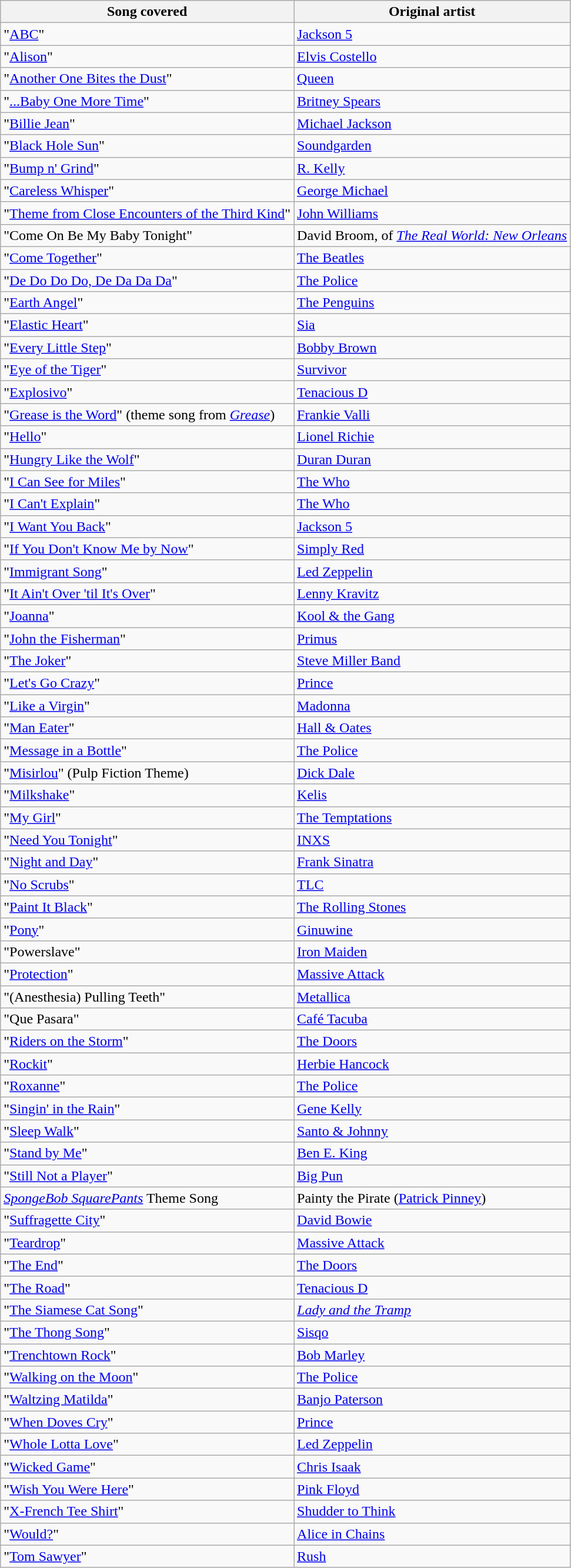<table class="wikitable sortable">
<tr>
<th>Song covered</th>
<th>Original artist</th>
</tr>
<tr>
<td>"<a href='#'>ABC</a>"</td>
<td><a href='#'>Jackson 5</a></td>
</tr>
<tr>
<td>"<a href='#'>Alison</a>"</td>
<td><a href='#'>Elvis Costello</a></td>
</tr>
<tr>
<td>"<a href='#'>Another One Bites the Dust</a>"</td>
<td><a href='#'>Queen</a></td>
</tr>
<tr>
<td>"<a href='#'>...Baby One More Time</a>"</td>
<td><a href='#'>Britney Spears</a></td>
</tr>
<tr>
<td>"<a href='#'>Billie Jean</a>"</td>
<td><a href='#'>Michael Jackson</a></td>
</tr>
<tr>
<td>"<a href='#'>Black Hole Sun</a>"</td>
<td><a href='#'>Soundgarden</a></td>
</tr>
<tr>
<td>"<a href='#'>Bump n' Grind</a>"</td>
<td><a href='#'>R. Kelly</a></td>
</tr>
<tr>
<td>"<a href='#'>Careless Whisper</a>"</td>
<td><a href='#'>George Michael</a></td>
</tr>
<tr>
<td>"<a href='#'>Theme from Close Encounters of the Third Kind</a>"</td>
<td><a href='#'>John Williams</a></td>
</tr>
<tr>
<td>"Come On Be My Baby Tonight"</td>
<td>David Broom, of <em><a href='#'>The Real World: New Orleans</a></em></td>
</tr>
<tr>
<td>"<a href='#'>Come Together</a>"</td>
<td><a href='#'>The Beatles</a></td>
</tr>
<tr>
<td>"<a href='#'>De Do Do Do, De Da Da Da</a>"</td>
<td><a href='#'>The Police</a></td>
</tr>
<tr>
<td>"<a href='#'>Earth Angel</a>"</td>
<td><a href='#'>The Penguins</a></td>
</tr>
<tr>
<td>"<a href='#'>Elastic Heart</a>"</td>
<td><a href='#'>Sia</a></td>
</tr>
<tr>
<td>"<a href='#'>Every Little Step</a>"</td>
<td><a href='#'>Bobby Brown</a></td>
</tr>
<tr>
<td>"<a href='#'>Eye of the Tiger</a>"</td>
<td><a href='#'>Survivor</a></td>
</tr>
<tr>
<td>"<a href='#'>Explosivo</a>"</td>
<td><a href='#'>Tenacious D</a></td>
</tr>
<tr>
<td>"<a href='#'>Grease is the Word</a>" (theme song from <em><a href='#'>Grease</a></em>)</td>
<td><a href='#'>Frankie Valli</a></td>
</tr>
<tr>
<td>"<a href='#'>Hello</a>"</td>
<td><a href='#'>Lionel Richie</a></td>
</tr>
<tr>
<td>"<a href='#'>Hungry Like the Wolf</a>"</td>
<td><a href='#'>Duran Duran</a></td>
</tr>
<tr>
<td>"<a href='#'>I Can See for Miles</a>"</td>
<td><a href='#'>The Who</a></td>
</tr>
<tr>
<td>"<a href='#'>I Can't Explain</a>"</td>
<td><a href='#'>The Who</a></td>
</tr>
<tr>
<td>"<a href='#'>I Want You Back</a>"</td>
<td><a href='#'>Jackson 5</a></td>
</tr>
<tr>
<td>"<a href='#'>If You Don't Know Me by Now</a>"</td>
<td><a href='#'>Simply Red</a></td>
</tr>
<tr>
<td>"<a href='#'>Immigrant Song</a>"</td>
<td><a href='#'>Led Zeppelin</a></td>
</tr>
<tr>
<td>"<a href='#'>It Ain't Over 'til It's Over</a>"</td>
<td><a href='#'>Lenny Kravitz</a></td>
</tr>
<tr>
<td>"<a href='#'>Joanna</a>"</td>
<td><a href='#'>Kool & the Gang</a></td>
</tr>
<tr>
<td>"<a href='#'>John the Fisherman</a>"</td>
<td><a href='#'>Primus</a></td>
</tr>
<tr>
<td>"<a href='#'>The Joker</a>"</td>
<td><a href='#'>Steve Miller Band</a></td>
</tr>
<tr>
<td>"<a href='#'>Let's Go Crazy</a>"</td>
<td><a href='#'>Prince</a></td>
</tr>
<tr>
<td>"<a href='#'>Like a Virgin</a>"</td>
<td><a href='#'>Madonna</a></td>
</tr>
<tr>
<td>"<a href='#'>Man Eater</a>"</td>
<td><a href='#'>Hall & Oates</a></td>
</tr>
<tr>
<td>"<a href='#'>Message in a Bottle</a>"</td>
<td><a href='#'>The Police</a></td>
</tr>
<tr>
<td>"<a href='#'>Misirlou</a>" (Pulp Fiction Theme)</td>
<td><a href='#'>Dick Dale</a></td>
</tr>
<tr>
<td>"<a href='#'>Milkshake</a>"</td>
<td><a href='#'>Kelis</a></td>
</tr>
<tr>
<td>"<a href='#'>My Girl</a>"</td>
<td><a href='#'>The Temptations</a></td>
</tr>
<tr>
<td>"<a href='#'>Need You Tonight</a>"</td>
<td><a href='#'>INXS</a></td>
</tr>
<tr>
<td>"<a href='#'>Night and Day</a>"</td>
<td><a href='#'>Frank Sinatra</a></td>
</tr>
<tr>
<td>"<a href='#'>No Scrubs</a>"</td>
<td><a href='#'>TLC</a></td>
</tr>
<tr>
<td>"<a href='#'>Paint It Black</a>"</td>
<td><a href='#'>The Rolling Stones</a></td>
</tr>
<tr>
<td>"<a href='#'>Pony</a>"</td>
<td><a href='#'>Ginuwine</a></td>
</tr>
<tr>
<td>"Powerslave"</td>
<td><a href='#'>Iron Maiden</a></td>
</tr>
<tr>
<td>"<a href='#'>Protection</a>"</td>
<td><a href='#'>Massive Attack</a></td>
</tr>
<tr>
<td>"(Anesthesia) Pulling Teeth"</td>
<td><a href='#'>Metallica</a></td>
</tr>
<tr>
<td>"Que Pasara"</td>
<td><a href='#'>Café Tacuba</a></td>
</tr>
<tr>
<td>"<a href='#'>Riders on the Storm</a>"</td>
<td><a href='#'>The Doors</a></td>
</tr>
<tr>
<td>"<a href='#'>Rockit</a>"</td>
<td><a href='#'>Herbie Hancock</a></td>
</tr>
<tr>
<td>"<a href='#'>Roxanne</a>"</td>
<td><a href='#'>The Police</a></td>
</tr>
<tr>
<td>"<a href='#'>Singin' in the Rain</a>"</td>
<td><a href='#'>Gene Kelly</a></td>
</tr>
<tr>
<td>"<a href='#'>Sleep Walk</a>"</td>
<td><a href='#'>Santo & Johnny</a></td>
</tr>
<tr>
<td>"<a href='#'>Stand by Me</a>"</td>
<td><a href='#'>Ben E. King</a></td>
</tr>
<tr>
<td>"<a href='#'>Still Not a Player</a>"</td>
<td><a href='#'>Big Pun</a></td>
</tr>
<tr>
<td><em><a href='#'>SpongeBob SquarePants</a></em> Theme Song</td>
<td>Painty the Pirate (<a href='#'>Patrick Pinney</a>)</td>
</tr>
<tr>
<td>"<a href='#'>Suffragette City</a>"</td>
<td><a href='#'>David Bowie</a></td>
</tr>
<tr>
<td>"<a href='#'>Teardrop</a>"</td>
<td><a href='#'>Massive Attack</a></td>
</tr>
<tr>
<td>"<a href='#'>The End</a>"</td>
<td><a href='#'>The Doors</a></td>
</tr>
<tr>
<td>"<a href='#'>The Road</a>"</td>
<td><a href='#'>Tenacious D</a></td>
</tr>
<tr>
<td>"<a href='#'>The Siamese Cat Song</a>"</td>
<td><em><a href='#'>Lady and the Tramp</a></em></td>
</tr>
<tr>
<td>"<a href='#'>The Thong Song</a>"</td>
<td><a href='#'>Sisqo</a></td>
</tr>
<tr>
<td>"<a href='#'>Trenchtown Rock</a>"</td>
<td><a href='#'>Bob Marley</a></td>
</tr>
<tr>
<td>"<a href='#'>Walking on the Moon</a>"</td>
<td><a href='#'>The Police</a></td>
</tr>
<tr>
<td>"<a href='#'>Waltzing Matilda</a>"</td>
<td><a href='#'>Banjo Paterson</a></td>
</tr>
<tr>
<td>"<a href='#'>When Doves Cry</a>"</td>
<td><a href='#'>Prince</a></td>
</tr>
<tr>
<td>"<a href='#'>Whole Lotta Love</a>"</td>
<td><a href='#'>Led Zeppelin</a></td>
</tr>
<tr>
<td>"<a href='#'>Wicked Game</a>"</td>
<td><a href='#'>Chris Isaak</a></td>
</tr>
<tr>
<td>"<a href='#'>Wish You Were Here</a>"</td>
<td><a href='#'>Pink Floyd</a></td>
</tr>
<tr>
<td>"<a href='#'>X-French Tee Shirt</a>"</td>
<td><a href='#'>Shudder to Think</a></td>
</tr>
<tr>
<td>"<a href='#'>Would?</a>"</td>
<td><a href='#'>Alice in Chains</a></td>
</tr>
<tr>
<td>"<a href='#'>Tom Sawyer</a>"</td>
<td><a href='#'>Rush</a></td>
</tr>
</table>
